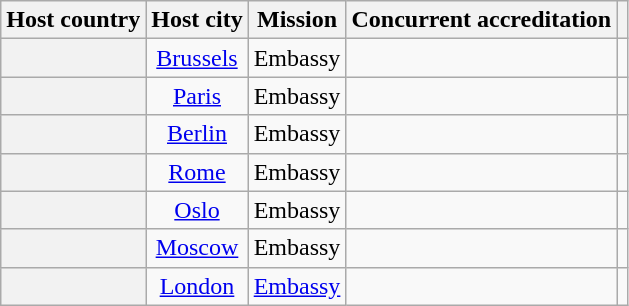<table class="wikitable plainrowheaders" style="text-align:center;">
<tr>
<th scope="col">Host country</th>
<th scope="col">Host city</th>
<th scope="col">Mission</th>
<th scope="col">Concurrent accreditation</th>
<th scope="col"></th>
</tr>
<tr>
<th scope="row"></th>
<td><a href='#'>Brussels</a></td>
<td>Embassy</td>
<td></td>
<td></td>
</tr>
<tr>
<th scope="row"></th>
<td><a href='#'>Paris</a></td>
<td>Embassy</td>
<td></td>
<td><br></td>
</tr>
<tr>
<th scope="row"></th>
<td><a href='#'>Berlin</a></td>
<td>Embassy</td>
<td></td>
<td></td>
</tr>
<tr>
<th scope="row"></th>
<td><a href='#'>Rome</a></td>
<td>Embassy</td>
<td></td>
<td></td>
</tr>
<tr>
<th scope="row"></th>
<td><a href='#'>Oslo</a></td>
<td>Embassy</td>
<td></td>
<td></td>
</tr>
<tr>
<th scope="row"></th>
<td><a href='#'>Moscow</a></td>
<td>Embassy</td>
<td></td>
<td></td>
</tr>
<tr>
<th scope="row"></th>
<td><a href='#'>London</a></td>
<td><a href='#'>Embassy</a></td>
<td></td>
<td></td>
</tr>
</table>
